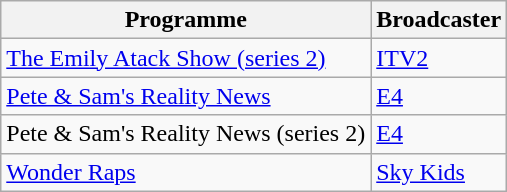<table class="wikitable">
<tr>
<th>Programme</th>
<th>Broadcaster</th>
</tr>
<tr>
<td><a href='#'>The Emily Atack Show (series 2)</a></td>
<td><a href='#'>ITV2</a></td>
</tr>
<tr>
<td><a href='#'>Pete & Sam's Reality News</a></td>
<td><a href='#'>E4</a></td>
</tr>
<tr>
<td>Pete & Sam's Reality News (series 2)</td>
<td><a href='#'>E4</a></td>
</tr>
<tr>
<td><a href='#'>Wonder Raps</a></td>
<td><a href='#'>Sky Kids</a></td>
</tr>
</table>
